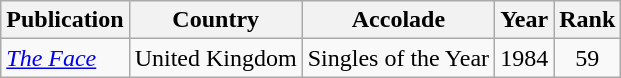<table class="wikitable">
<tr>
<th>Publication</th>
<th>Country</th>
<th>Accolade</th>
<th>Year</th>
<th>Rank</th>
</tr>
<tr>
<td><em><a href='#'>The Face</a></em></td>
<td>United Kingdom</td>
<td>Singles of the Year</td>
<td>1984</td>
<td style="text-align:center;">59</td>
</tr>
</table>
